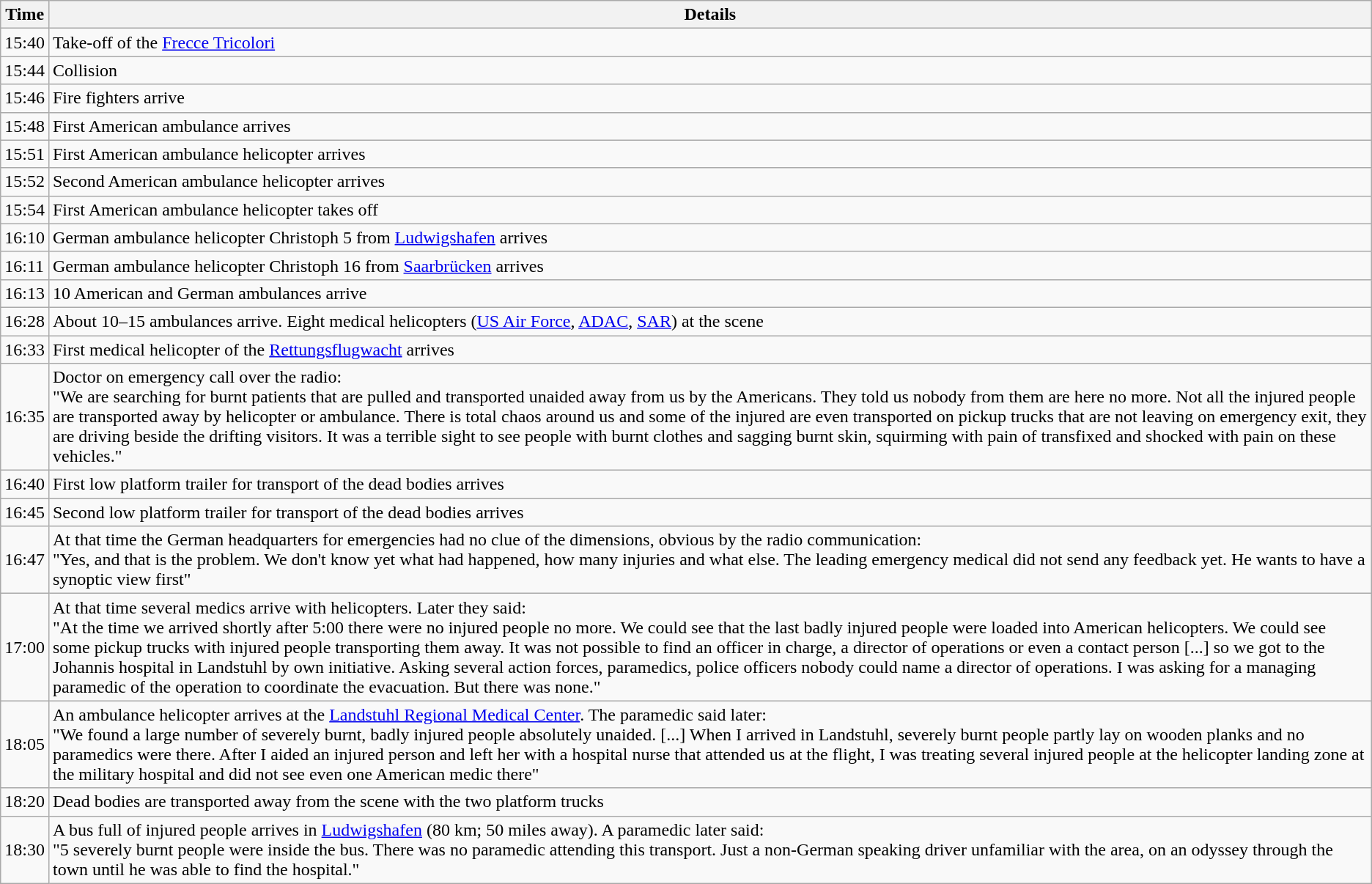<table class="wikitable" border="1">
<tr>
<th>Time</th>
<th>Details</th>
</tr>
<tr>
<td>15:40</td>
<td>Take-off of the <a href='#'>Frecce Tricolori</a></td>
</tr>
<tr>
<td>15:44</td>
<td>Collision</td>
</tr>
<tr>
<td>15:46</td>
<td>Fire fighters arrive</td>
</tr>
<tr>
<td>15:48</td>
<td>First American ambulance arrives</td>
</tr>
<tr>
<td>15:51</td>
<td>First American ambulance helicopter arrives</td>
</tr>
<tr>
<td>15:52</td>
<td>Second American ambulance helicopter arrives</td>
</tr>
<tr>
<td>15:54</td>
<td>First American ambulance helicopter takes off</td>
</tr>
<tr>
<td>16:10</td>
<td>German ambulance helicopter Christoph 5 from <a href='#'>Ludwigshafen</a> arrives</td>
</tr>
<tr>
<td>16:11</td>
<td>German ambulance helicopter Christoph 16 from <a href='#'>Saarbrücken</a> arrives</td>
</tr>
<tr>
<td>16:13</td>
<td>10 American and German ambulances arrive</td>
</tr>
<tr>
<td>16:28</td>
<td>About 10–15 ambulances arrive. Eight medical helicopters (<a href='#'>US Air Force</a>, <a href='#'>ADAC</a>, <a href='#'>SAR</a>) at the scene</td>
</tr>
<tr>
<td>16:33</td>
<td>First medical helicopter of the <a href='#'>Rettungsflugwacht</a> arrives</td>
</tr>
<tr>
<td>16:35</td>
<td>Doctor on emergency call over the radio: <br> "We are searching for burnt patients that are pulled and transported unaided away from us by the Americans. They told us nobody from them are here no more. Not all the injured people are transported away by helicopter or ambulance. There is total chaos around us and some of the injured are even transported on pickup trucks that are not leaving on emergency exit, they are driving beside the drifting visitors. It was a terrible sight to see people with burnt clothes and sagging burnt skin, squirming with pain of transfixed and shocked with pain on these vehicles."</td>
</tr>
<tr>
<td>16:40</td>
<td>First low platform trailer for transport of the dead bodies arrives</td>
</tr>
<tr>
<td>16:45</td>
<td>Second low platform trailer for transport of the dead bodies arrives</td>
</tr>
<tr>
<td>16:47</td>
<td>At that time the German headquarters for emergencies had no clue of the dimensions, obvious by the radio communication:<br> "Yes, and that is the problem. We don't know yet what had happened, how many injuries and what else. The leading emergency medical did not send any feedback yet. He wants to have a synoptic view first"</td>
</tr>
<tr>
<td>17:00</td>
<td>At that time several medics arrive with helicopters. Later they said:<br> "At the time we arrived shortly after 5:00 there were no injured people no more. We could see that the last badly injured people were loaded into American helicopters. We could see some pickup trucks with injured people transporting them away. It was not possible to find an officer in charge, a director of operations or even a contact person [...] so we got to the Johannis hospital in Landstuhl by own initiative. Asking several action forces, paramedics, police officers nobody could name a director of operations. I was asking for a managing paramedic of the operation to coordinate the evacuation. But there was none."</td>
</tr>
<tr>
<td>18:05</td>
<td>An ambulance helicopter arrives at the <a href='#'>Landstuhl Regional Medical Center</a>. The paramedic said later:<br> "We found a large number of severely burnt, badly injured people absolutely unaided. [...] When I arrived in Landstuhl, severely burnt people partly lay on wooden planks and no paramedics were there. After I aided an injured person and left her with a hospital nurse that attended us at the flight, I was treating several injured people at the helicopter landing zone at the military hospital and did not see even one American medic there"</td>
</tr>
<tr>
<td>18:20</td>
<td>Dead bodies are transported away from the scene with the two platform trucks</td>
</tr>
<tr>
<td>18:30</td>
<td>A bus full of injured people arrives in <a href='#'>Ludwigshafen</a> (80 km; 50 miles away). A paramedic later said:<br> "5 severely burnt people were inside the bus. There was no paramedic attending this transport. Just a non-German speaking driver unfamiliar with the area, on an odyssey through the town until he was able to find the hospital."</td>
</tr>
</table>
